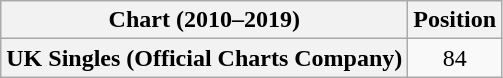<table class="wikitable plainrowheaders" style="text-align:center">
<tr>
<th scope="col">Chart (2010–2019)</th>
<th scope="col">Position</th>
</tr>
<tr>
<th scope="row">UK Singles (Official Charts Company)</th>
<td>84</td>
</tr>
</table>
